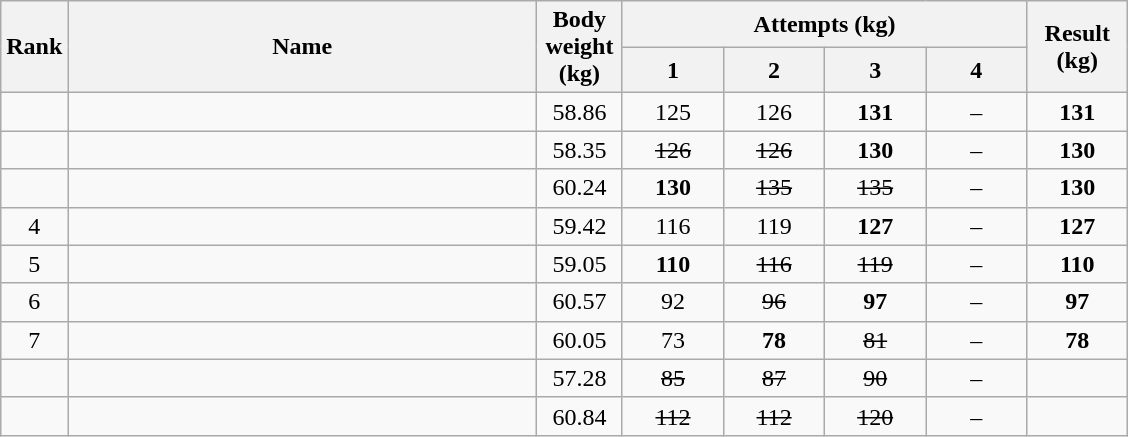<table class="wikitable" style="text-align:center;">
<tr>
<th rowspan="2">Rank</th>
<th rowspan="2" width="305">Name</th>
<th rowspan="2" width="50">Body weight (kg)</th>
<th colspan="4">Attempts (kg)</th>
<th rowspan="2" width="60">Result (kg)</th>
</tr>
<tr>
<th width="60">1</th>
<th width="60">2</th>
<th width="60">3</th>
<th width="60">4</th>
</tr>
<tr>
<td></td>
<td align="left"></td>
<td>58.86</td>
<td>125</td>
<td>126</td>
<td><strong>131</strong></td>
<td>–</td>
<td><strong>131</strong></td>
</tr>
<tr>
<td></td>
<td align="left"></td>
<td>58.35</td>
<td><s>126</s></td>
<td><s>126</s></td>
<td><strong>130</strong></td>
<td>–</td>
<td><strong>130</strong></td>
</tr>
<tr>
<td></td>
<td align="left"></td>
<td>60.24</td>
<td><strong>130</strong></td>
<td><s>135</s></td>
<td><s>135</s></td>
<td>–</td>
<td><strong>130</strong></td>
</tr>
<tr>
<td>4</td>
<td align="left"></td>
<td>59.42</td>
<td>116</td>
<td>119</td>
<td><strong>127</strong></td>
<td>–</td>
<td><strong>127</strong></td>
</tr>
<tr>
<td>5</td>
<td align="left"></td>
<td>59.05</td>
<td><strong>110</strong></td>
<td><s>116</s></td>
<td><s>119</s></td>
<td>–</td>
<td><strong>110</strong></td>
</tr>
<tr>
<td>6</td>
<td align="left"></td>
<td>60.57</td>
<td>92</td>
<td><s>96</s></td>
<td><strong>97</strong></td>
<td>–</td>
<td><strong>97</strong></td>
</tr>
<tr>
<td>7</td>
<td align="left"></td>
<td>60.05</td>
<td>73</td>
<td><strong>78</strong></td>
<td><s>81</s></td>
<td>–</td>
<td><strong>78</strong></td>
</tr>
<tr>
<td></td>
<td align="left"></td>
<td>57.28</td>
<td><s>85</s></td>
<td><s>87</s></td>
<td><s>90</s></td>
<td>–</td>
<td><strong></strong></td>
</tr>
<tr>
<td></td>
<td align="left"></td>
<td>60.84</td>
<td><s>112</s></td>
<td><s>112</s></td>
<td><s>120</s></td>
<td>–</td>
<td><strong></strong></td>
</tr>
</table>
